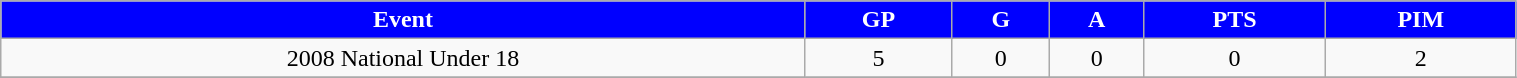<table class="wikitable" width="80%">
<tr align="center"  style=" background:blue; color:#FFFFFF;">
<td><strong>Event</strong></td>
<td><strong>GP</strong></td>
<td><strong>G</strong></td>
<td><strong>A</strong></td>
<td><strong>PTS</strong></td>
<td><strong>PIM</strong></td>
</tr>
<tr align="center" bgcolor="">
<td>2008 National Under 18</td>
<td>5</td>
<td>0</td>
<td>0</td>
<td>0</td>
<td>2</td>
</tr>
<tr align="center" bgcolor="">
</tr>
</table>
